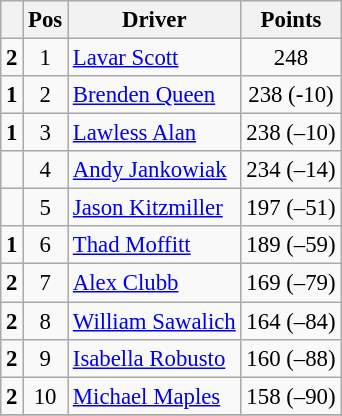<table class="wikitable" style="font-size: 95%;">
<tr>
<th></th>
<th>Pos</th>
<th>Driver</th>
<th>Points</th>
</tr>
<tr>
<td align="left"> <strong>2</strong></td>
<td style="text-align:center;">1</td>
<td><a href='#'>Lavar Scott</a></td>
<td style="text-align:center;">248</td>
</tr>
<tr>
<td align="left"> <strong>1</strong></td>
<td style="text-align:center;">2</td>
<td><a href='#'>Brenden Queen</a></td>
<td style="text-align:center;">238 (-10)</td>
</tr>
<tr>
<td align="left"> <strong>1</strong></td>
<td style="text-align:center;">3</td>
<td><a href='#'>Lawless Alan</a></td>
<td style="text-align:center;">238 (–10)</td>
</tr>
<tr>
<td align="left"></td>
<td style="text-align:center;">4</td>
<td><a href='#'>Andy Jankowiak</a></td>
<td style="text-align:center;">234 (–14)</td>
</tr>
<tr>
<td align="left"></td>
<td style="text-align:center;">5</td>
<td><a href='#'>Jason Kitzmiller</a></td>
<td style="text-align:center;">197 (–51)</td>
</tr>
<tr>
<td align="left"> <strong>1</strong></td>
<td style="text-align:center;">6</td>
<td><a href='#'>Thad Moffitt</a></td>
<td style="text-align:center;">189 (–59)</td>
</tr>
<tr>
<td align="left"> <strong>2</strong></td>
<td style="text-align:center;">7</td>
<td><a href='#'>Alex Clubb</a></td>
<td style="text-align:center;">169 (–79)</td>
</tr>
<tr>
<td align="left"> <strong>2</strong></td>
<td style="text-align:center;">8</td>
<td><a href='#'>William Sawalich</a></td>
<td style="text-align:center;">164 (–84)</td>
</tr>
<tr>
<td align="left"> <strong>2</strong></td>
<td style="text-align:center;">9</td>
<td><a href='#'>Isabella Robusto</a></td>
<td style="text-align:center;">160 (–88)</td>
</tr>
<tr>
<td align="left"> <strong>2</strong></td>
<td style="text-align:center;">10</td>
<td><a href='#'>Michael Maples</a></td>
<td style="text-align:center;">158 (–90)</td>
</tr>
<tr class="sortbottom">
</tr>
</table>
